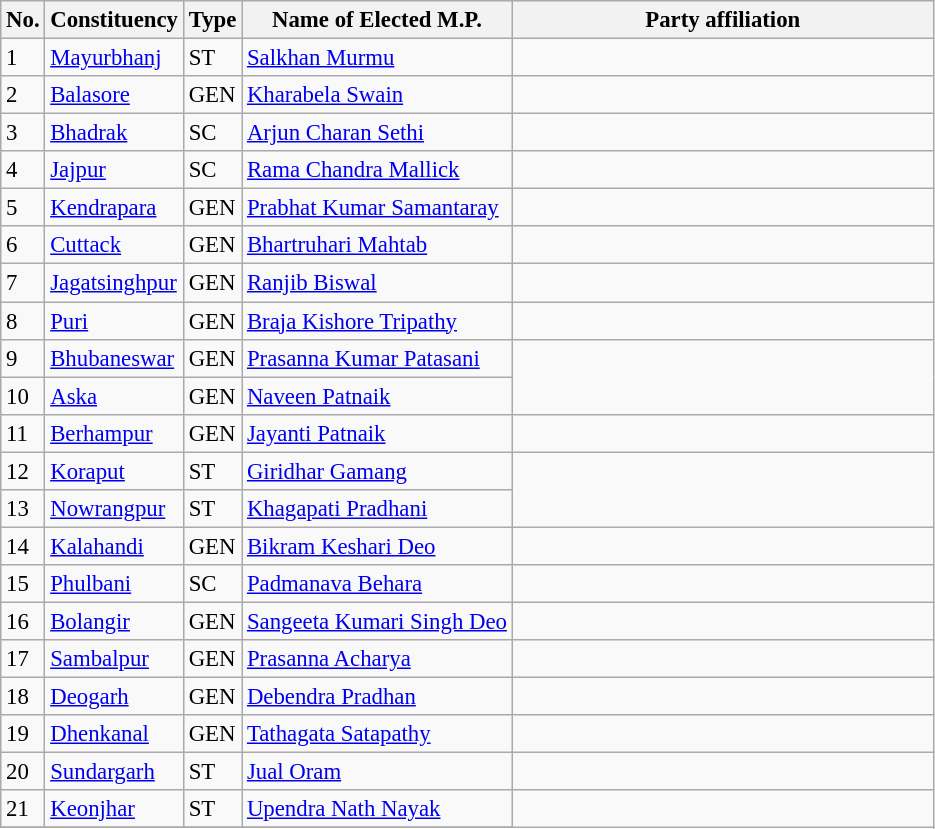<table class="wikitable" style="font-size:95%;">
<tr>
<th>No.</th>
<th>Constituency</th>
<th>Type</th>
<th>Name of Elected M.P.</th>
<th colspan="2" style="width:18em">Party affiliation</th>
</tr>
<tr>
<td>1</td>
<td><a href='#'>Mayurbhanj</a></td>
<td>ST</td>
<td><a href='#'>Salkhan Murmu</a></td>
<td></td>
</tr>
<tr>
<td>2</td>
<td><a href='#'>Balasore</a></td>
<td>GEN</td>
<td><a href='#'>Kharabela Swain</a></td>
</tr>
<tr>
<td>3</td>
<td><a href='#'>Bhadrak</a></td>
<td>SC</td>
<td><a href='#'>Arjun Charan Sethi</a></td>
<td></td>
</tr>
<tr>
<td>4</td>
<td><a href='#'>Jajpur</a></td>
<td>SC</td>
<td><a href='#'>Rama Chandra Mallick</a></td>
<td></td>
</tr>
<tr>
<td>5</td>
<td><a href='#'>Kendrapara</a></td>
<td>GEN</td>
<td><a href='#'>Prabhat Kumar Samantaray</a></td>
<td></td>
</tr>
<tr>
<td>6</td>
<td><a href='#'>Cuttack</a></td>
<td>GEN</td>
<td><a href='#'>Bhartruhari Mahtab</a></td>
</tr>
<tr>
<td>7</td>
<td><a href='#'>Jagatsinghpur</a></td>
<td>GEN</td>
<td><a href='#'>Ranjib Biswal</a></td>
<td></td>
</tr>
<tr>
<td>8</td>
<td><a href='#'>Puri</a></td>
<td>GEN</td>
<td><a href='#'>Braja Kishore Tripathy</a></td>
<td></td>
</tr>
<tr>
<td>9</td>
<td><a href='#'>Bhubaneswar</a></td>
<td>GEN</td>
<td><a href='#'>Prasanna Kumar Patasani</a></td>
</tr>
<tr>
<td>10</td>
<td><a href='#'>Aska</a></td>
<td>GEN</td>
<td><a href='#'>Naveen Patnaik</a></td>
</tr>
<tr>
<td>11</td>
<td><a href='#'>Berhampur</a></td>
<td>GEN</td>
<td><a href='#'>Jayanti Patnaik</a></td>
<td></td>
</tr>
<tr>
<td>12</td>
<td><a href='#'>Koraput</a></td>
<td>ST</td>
<td><a href='#'>Giridhar Gamang</a></td>
</tr>
<tr>
<td>13</td>
<td><a href='#'>Nowrangpur</a></td>
<td>ST</td>
<td><a href='#'>Khagapati Pradhani</a></td>
</tr>
<tr>
<td>14</td>
<td><a href='#'>Kalahandi</a></td>
<td>GEN</td>
<td><a href='#'>Bikram Keshari Deo</a></td>
<td></td>
</tr>
<tr>
<td>15</td>
<td><a href='#'>Phulbani</a></td>
<td>SC</td>
<td><a href='#'>Padmanava Behara</a></td>
<td></td>
</tr>
<tr>
<td>16</td>
<td><a href='#'>Bolangir</a></td>
<td>GEN</td>
<td><a href='#'>Sangeeta Kumari Singh Deo</a></td>
<td></td>
</tr>
<tr>
<td>17</td>
<td><a href='#'>Sambalpur</a></td>
<td>GEN</td>
<td><a href='#'>Prasanna Acharya</a></td>
<td></td>
</tr>
<tr>
<td>18</td>
<td><a href='#'>Deogarh</a></td>
<td>GEN</td>
<td><a href='#'>Debendra Pradhan</a></td>
<td></td>
</tr>
<tr>
<td>19</td>
<td><a href='#'>Dhenkanal</a></td>
<td>GEN</td>
<td><a href='#'>Tathagata Satapathy</a></td>
<td></td>
</tr>
<tr>
<td>20</td>
<td><a href='#'>Sundargarh</a></td>
<td>ST</td>
<td><a href='#'>Jual Oram</a></td>
<td></td>
</tr>
<tr>
<td>21</td>
<td><a href='#'>Keonjhar</a></td>
<td>ST</td>
<td><a href='#'>Upendra Nath Nayak</a></td>
</tr>
<tr>
</tr>
</table>
